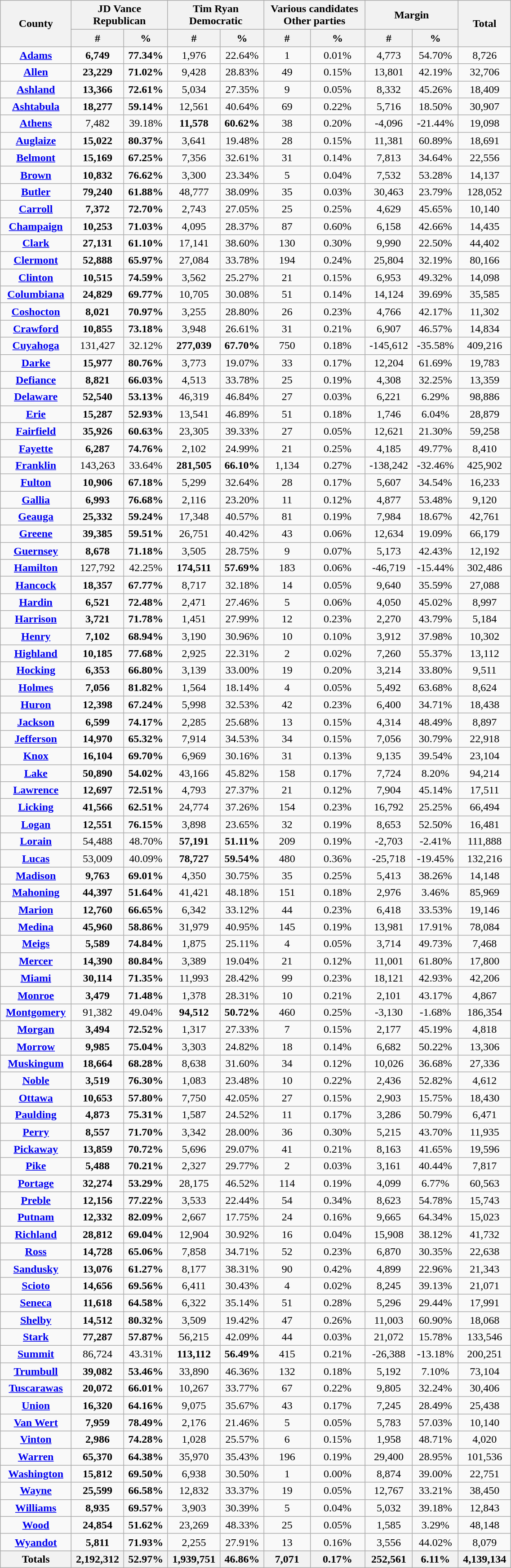<table width="60%" class="wikitable sortable">
<tr>
<th rowspan="2">County</th>
<th colspan="2">JD Vance<br>Republican</th>
<th colspan="2">Tim Ryan<br>Democratic</th>
<th colspan="2">Various candidates<br>Other parties</th>
<th colspan="2">Margin</th>
<th rowspan="2">Total</th>
</tr>
<tr>
<th style="text-align:center;" data-sort-type="number">#</th>
<th style="text-align:center;" data-sort-type="number">%</th>
<th style="text-align:center;" data-sort-type="number">#</th>
<th style="text-align:center;" data-sort-type="number">%</th>
<th style="text-align:center;" data-sort-type="number">#</th>
<th style="text-align:center;" data-sort-type="number">%</th>
<th style="text-align:center;" data-sort-type="number">#</th>
<th style="text-align:center;" data-sort-type="number">%</th>
</tr>
<tr style="text-align:center;">
<td><strong><a href='#'>Adams</a></strong></td>
<td><strong>6,749</strong></td>
<td><strong>77.34%</strong></td>
<td>1,976</td>
<td>22.64%</td>
<td>1</td>
<td>0.01%</td>
<td>4,773</td>
<td>54.70%</td>
<td>8,726</td>
</tr>
<tr style="text-align:center;">
<td><strong><a href='#'>Allen</a></strong></td>
<td><strong>23,229</strong></td>
<td><strong>71.02%</strong></td>
<td>9,428</td>
<td>28.83%</td>
<td>49</td>
<td>0.15%</td>
<td>13,801</td>
<td>42.19%</td>
<td>32,706</td>
</tr>
<tr style="text-align:center;">
<td><strong><a href='#'>Ashland</a></strong></td>
<td><strong>13,366</strong></td>
<td><strong>72.61%</strong></td>
<td>5,034</td>
<td>27.35%</td>
<td>9</td>
<td>0.05%</td>
<td>8,332</td>
<td>45.26%</td>
<td>18,409</td>
</tr>
<tr style="text-align:center;">
<td><strong><a href='#'>Ashtabula</a></strong></td>
<td><strong>18,277</strong></td>
<td><strong>59.14%</strong></td>
<td>12,561</td>
<td>40.64%</td>
<td>69</td>
<td>0.22%</td>
<td>5,716</td>
<td>18.50%</td>
<td>30,907</td>
</tr>
<tr style="text-align:center;">
<td><strong><a href='#'>Athens</a></strong></td>
<td>7,482</td>
<td>39.18%</td>
<td><strong>11,578</strong></td>
<td><strong>60.62%</strong></td>
<td>38</td>
<td>0.20%</td>
<td>-4,096</td>
<td>-21.44%</td>
<td>19,098</td>
</tr>
<tr style="text-align:center;">
<td><strong><a href='#'>Auglaize</a></strong></td>
<td><strong>15,022</strong></td>
<td><strong>80.37%</strong></td>
<td>3,641</td>
<td>19.48%</td>
<td>28</td>
<td>0.15%</td>
<td>11,381</td>
<td>60.89%</td>
<td>18,691</td>
</tr>
<tr style="text-align:center;">
<td><strong><a href='#'>Belmont</a></strong></td>
<td><strong>15,169</strong></td>
<td><strong>67.25%</strong></td>
<td>7,356</td>
<td>32.61%</td>
<td>31</td>
<td>0.14%</td>
<td>7,813</td>
<td>34.64%</td>
<td>22,556</td>
</tr>
<tr style="text-align:center;">
<td><strong><a href='#'>Brown</a></strong></td>
<td><strong>10,832</strong></td>
<td><strong>76.62%</strong></td>
<td>3,300</td>
<td>23.34%</td>
<td>5</td>
<td>0.04%</td>
<td>7,532</td>
<td>53.28%</td>
<td>14,137</td>
</tr>
<tr style="text-align:center;">
<td><strong><a href='#'>Butler</a></strong></td>
<td><strong>79,240</strong></td>
<td><strong>61.88%</strong></td>
<td>48,777</td>
<td>38.09%</td>
<td>35</td>
<td>0.03%</td>
<td>30,463</td>
<td>23.79%</td>
<td>128,052</td>
</tr>
<tr style="text-align:center;">
<td><strong><a href='#'>Carroll</a></strong></td>
<td><strong>7,372</strong></td>
<td><strong>72.70%</strong></td>
<td>2,743</td>
<td>27.05%</td>
<td>25</td>
<td>0.25%</td>
<td>4,629</td>
<td>45.65%</td>
<td>10,140</td>
</tr>
<tr style="text-align:center;">
<td><strong><a href='#'>Champaign</a></strong></td>
<td><strong>10,253</strong></td>
<td><strong>71.03%</strong></td>
<td>4,095</td>
<td>28.37%</td>
<td>87</td>
<td>0.60%</td>
<td>6,158</td>
<td>42.66%</td>
<td>14,435</td>
</tr>
<tr style="text-align:center;">
<td><strong><a href='#'>Clark</a></strong></td>
<td><strong>27,131</strong></td>
<td><strong>61.10%</strong></td>
<td>17,141</td>
<td>38.60%</td>
<td>130</td>
<td>0.30%</td>
<td>9,990</td>
<td>22.50%</td>
<td>44,402</td>
</tr>
<tr style="text-align:center;">
<td><strong><a href='#'>Clermont</a></strong></td>
<td><strong>52,888</strong></td>
<td><strong>65.97%</strong></td>
<td>27,084</td>
<td>33.78%</td>
<td>194</td>
<td>0.24%</td>
<td>25,804</td>
<td>32.19%</td>
<td>80,166</td>
</tr>
<tr style="text-align:center;">
<td><strong><a href='#'>Clinton</a></strong></td>
<td><strong>10,515</strong></td>
<td><strong>74.59%</strong></td>
<td>3,562</td>
<td>25.27%</td>
<td>21</td>
<td>0.15%</td>
<td>6,953</td>
<td>49.32%</td>
<td>14,098</td>
</tr>
<tr style="text-align:center;">
<td><strong><a href='#'>Columbiana</a></strong></td>
<td><strong>24,829</strong></td>
<td><strong>69.77%</strong></td>
<td>10,705</td>
<td>30.08%</td>
<td>51</td>
<td>0.14%</td>
<td>14,124</td>
<td>39.69%</td>
<td>35,585</td>
</tr>
<tr style="text-align:center;">
<td><strong><a href='#'>Coshocton</a></strong></td>
<td><strong>8,021</strong></td>
<td><strong>70.97%</strong></td>
<td>3,255</td>
<td>28.80%</td>
<td>26</td>
<td>0.23%</td>
<td>4,766</td>
<td>42.17%</td>
<td>11,302</td>
</tr>
<tr style="text-align:center;">
<td><strong><a href='#'>Crawford</a></strong></td>
<td><strong>10,855</strong></td>
<td><strong>73.18%</strong></td>
<td>3,948</td>
<td>26.61%</td>
<td>31</td>
<td>0.21%</td>
<td>6,907</td>
<td>46.57%</td>
<td>14,834</td>
</tr>
<tr style="text-align:center;">
<td><strong><a href='#'>Cuyahoga</a></strong></td>
<td>131,427</td>
<td>32.12%</td>
<td><strong>277,039</strong></td>
<td><strong>67.70%</strong></td>
<td>750</td>
<td>0.18%</td>
<td>-145,612</td>
<td>-35.58%</td>
<td>409,216</td>
</tr>
<tr style="text-align:center;">
<td><strong><a href='#'>Darke</a></strong></td>
<td><strong>15,977</strong></td>
<td><strong>80.76%</strong></td>
<td>3,773</td>
<td>19.07%</td>
<td>33</td>
<td>0.17%</td>
<td>12,204</td>
<td>61.69%</td>
<td>19,783</td>
</tr>
<tr style="text-align:center;">
<td><strong><a href='#'>Defiance</a></strong></td>
<td><strong>8,821</strong></td>
<td><strong>66.03%</strong></td>
<td>4,513</td>
<td>33.78%</td>
<td>25</td>
<td>0.19%</td>
<td>4,308</td>
<td>32.25%</td>
<td>13,359</td>
</tr>
<tr style="text-align:center;">
<td><strong><a href='#'>Delaware</a></strong></td>
<td><strong>52,540</strong></td>
<td><strong>53.13%</strong></td>
<td>46,319</td>
<td>46.84%</td>
<td>27</td>
<td>0.03%</td>
<td>6,221</td>
<td>6.29%</td>
<td>98,886</td>
</tr>
<tr style="text-align:center;">
<td><strong><a href='#'>Erie</a></strong></td>
<td><strong>15,287</strong></td>
<td><strong>52.93%</strong></td>
<td>13,541</td>
<td>46.89%</td>
<td>51</td>
<td>0.18%</td>
<td>1,746</td>
<td>6.04%</td>
<td>28,879</td>
</tr>
<tr style="text-align:center;">
<td><strong><a href='#'>Fairfield</a></strong></td>
<td><strong>35,926</strong></td>
<td><strong>60.63%</strong></td>
<td>23,305</td>
<td>39.33%</td>
<td>27</td>
<td>0.05%</td>
<td>12,621</td>
<td>21.30%</td>
<td>59,258</td>
</tr>
<tr style="text-align:center;">
<td><strong><a href='#'>Fayette</a></strong></td>
<td><strong>6,287</strong></td>
<td><strong>74.76%</strong></td>
<td>2,102</td>
<td>24.99%</td>
<td>21</td>
<td>0.25%</td>
<td>4,185</td>
<td>49.77%</td>
<td>8,410</td>
</tr>
<tr style="text-align:center;">
<td><strong><a href='#'>Franklin</a></strong></td>
<td>143,263</td>
<td>33.64%</td>
<td><strong>281,505</strong></td>
<td><strong>66.10%</strong></td>
<td>1,134</td>
<td>0.27%</td>
<td>-138,242</td>
<td>-32.46%</td>
<td>425,902</td>
</tr>
<tr style="text-align:center;">
<td><strong><a href='#'>Fulton</a></strong></td>
<td><strong>10,906</strong></td>
<td><strong>67.18%</strong></td>
<td>5,299</td>
<td>32.64%</td>
<td>28</td>
<td>0.17%</td>
<td>5,607</td>
<td>34.54%</td>
<td>16,233</td>
</tr>
<tr style="text-align:center;">
<td><strong><a href='#'>Gallia</a></strong></td>
<td><strong>6,993</strong></td>
<td><strong>76.68%</strong></td>
<td>2,116</td>
<td>23.20%</td>
<td>11</td>
<td>0.12%</td>
<td>4,877</td>
<td>53.48%</td>
<td>9,120</td>
</tr>
<tr style="text-align:center;">
<td><strong><a href='#'>Geauga</a></strong></td>
<td><strong>25,332</strong></td>
<td><strong>59.24%</strong></td>
<td>17,348</td>
<td>40.57%</td>
<td>81</td>
<td>0.19%</td>
<td>7,984</td>
<td>18.67%</td>
<td>42,761</td>
</tr>
<tr style="text-align:center;">
<td><strong><a href='#'>Greene</a></strong></td>
<td><strong>39,385</strong></td>
<td><strong>59.51%</strong></td>
<td>26,751</td>
<td>40.42%</td>
<td>43</td>
<td>0.06%</td>
<td>12,634</td>
<td>19.09%</td>
<td>66,179</td>
</tr>
<tr style="text-align:center;">
<td><strong><a href='#'>Guernsey</a></strong></td>
<td><strong>8,678</strong></td>
<td><strong>71.18%</strong></td>
<td>3,505</td>
<td>28.75%</td>
<td>9</td>
<td>0.07%</td>
<td>5,173</td>
<td>42.43%</td>
<td>12,192</td>
</tr>
<tr style="text-align:center;">
<td><strong><a href='#'>Hamilton</a></strong></td>
<td>127,792</td>
<td>42.25%</td>
<td><strong>174,511</strong></td>
<td><strong>57.69%</strong></td>
<td>183</td>
<td>0.06%</td>
<td>-46,719</td>
<td>-15.44%</td>
<td>302,486</td>
</tr>
<tr style="text-align:center;">
<td><strong><a href='#'>Hancock</a></strong></td>
<td><strong>18,357</strong></td>
<td><strong>67.77%</strong></td>
<td>8,717</td>
<td>32.18%</td>
<td>14</td>
<td>0.05%</td>
<td>9,640</td>
<td>35.59%</td>
<td>27,088</td>
</tr>
<tr style="text-align:center;">
<td><strong><a href='#'>Hardin</a></strong></td>
<td><strong>6,521</strong></td>
<td><strong>72.48%</strong></td>
<td>2,471</td>
<td>27.46%</td>
<td>5</td>
<td>0.06%</td>
<td>4,050</td>
<td>45.02%</td>
<td>8,997</td>
</tr>
<tr style="text-align:center;">
<td><strong><a href='#'>Harrison</a></strong></td>
<td><strong>3,721</strong></td>
<td><strong>71.78%</strong></td>
<td>1,451</td>
<td>27.99%</td>
<td>12</td>
<td>0.23%</td>
<td>2,270</td>
<td>43.79%</td>
<td>5,184</td>
</tr>
<tr style="text-align:center;">
<td><strong><a href='#'>Henry</a></strong></td>
<td><strong>7,102</strong></td>
<td><strong>68.94%</strong></td>
<td>3,190</td>
<td>30.96%</td>
<td>10</td>
<td>0.10%</td>
<td>3,912</td>
<td>37.98%</td>
<td>10,302</td>
</tr>
<tr style="text-align:center;">
<td><strong><a href='#'>Highland</a></strong></td>
<td><strong>10,185</strong></td>
<td><strong>77.68%</strong></td>
<td>2,925</td>
<td>22.31%</td>
<td>2</td>
<td>0.02%</td>
<td>7,260</td>
<td>55.37%</td>
<td>13,112</td>
</tr>
<tr style="text-align:center;">
<td><strong><a href='#'>Hocking</a></strong></td>
<td><strong>6,353</strong></td>
<td><strong>66.80%</strong></td>
<td>3,139</td>
<td>33.00%</td>
<td>19</td>
<td>0.20%</td>
<td>3,214</td>
<td>33.80%</td>
<td>9,511</td>
</tr>
<tr style="text-align:center;">
<td><strong><a href='#'>Holmes</a></strong></td>
<td><strong>7,056</strong></td>
<td><strong>81.82%</strong></td>
<td>1,564</td>
<td>18.14%</td>
<td>4</td>
<td>0.05%</td>
<td>5,492</td>
<td>63.68%</td>
<td>8,624</td>
</tr>
<tr style="text-align:center;">
<td><strong><a href='#'>Huron</a></strong></td>
<td><strong>12,398</strong></td>
<td><strong>67.24%</strong></td>
<td>5,998</td>
<td>32.53%</td>
<td>42</td>
<td>0.23%</td>
<td>6,400</td>
<td>34.71%</td>
<td>18,438</td>
</tr>
<tr style="text-align:center;">
<td><strong><a href='#'>Jackson</a></strong></td>
<td><strong>6,599</strong></td>
<td><strong>74.17%</strong></td>
<td>2,285</td>
<td>25.68%</td>
<td>13</td>
<td>0.15%</td>
<td>4,314</td>
<td>48.49%</td>
<td>8,897</td>
</tr>
<tr style="text-align:center;">
<td><strong><a href='#'>Jefferson</a></strong></td>
<td><strong>14,970</strong></td>
<td><strong>65.32%</strong></td>
<td>7,914</td>
<td>34.53%</td>
<td>34</td>
<td>0.15%</td>
<td>7,056</td>
<td>30.79%</td>
<td>22,918</td>
</tr>
<tr style="text-align:center;">
<td><strong><a href='#'>Knox</a></strong></td>
<td><strong>16,104</strong></td>
<td><strong>69.70%</strong></td>
<td>6,969</td>
<td>30.16%</td>
<td>31</td>
<td>0.13%</td>
<td>9,135</td>
<td>39.54%</td>
<td>23,104</td>
</tr>
<tr style="text-align:center;">
<td><strong><a href='#'>Lake</a></strong></td>
<td><strong>50,890</strong></td>
<td><strong>54.02%</strong></td>
<td>43,166</td>
<td>45.82%</td>
<td>158</td>
<td>0.17%</td>
<td>7,724</td>
<td>8.20%</td>
<td>94,214</td>
</tr>
<tr style="text-align:center;">
<td><strong><a href='#'>Lawrence</a></strong></td>
<td><strong>12,697</strong></td>
<td><strong>72.51%</strong></td>
<td>4,793</td>
<td>27.37%</td>
<td>21</td>
<td>0.12%</td>
<td>7,904</td>
<td>45.14%</td>
<td>17,511</td>
</tr>
<tr style="text-align:center;">
<td><strong><a href='#'>Licking</a></strong></td>
<td><strong>41,566</strong></td>
<td><strong>62.51%</strong></td>
<td>24,774</td>
<td>37.26%</td>
<td>154</td>
<td>0.23%</td>
<td>16,792</td>
<td>25.25%</td>
<td>66,494</td>
</tr>
<tr style="text-align:center;">
<td><strong><a href='#'>Logan</a></strong></td>
<td><strong>12,551</strong></td>
<td><strong>76.15%</strong></td>
<td>3,898</td>
<td>23.65%</td>
<td>32</td>
<td>0.19%</td>
<td>8,653</td>
<td>52.50%</td>
<td>16,481</td>
</tr>
<tr style="text-align:center;">
<td><strong><a href='#'>Lorain</a></strong></td>
<td>54,488</td>
<td>48.70%</td>
<td><strong>57,191</strong></td>
<td><strong>51.11%</strong></td>
<td>209</td>
<td>0.19%</td>
<td>-2,703</td>
<td>-2.41%</td>
<td>111,888</td>
</tr>
<tr style="text-align:center;">
<td><strong><a href='#'>Lucas</a></strong></td>
<td>53,009</td>
<td>40.09%</td>
<td><strong>78,727</strong></td>
<td><strong>59.54%</strong></td>
<td>480</td>
<td>0.36%</td>
<td>-25,718</td>
<td>-19.45%</td>
<td>132,216</td>
</tr>
<tr style="text-align:center;">
<td><strong><a href='#'>Madison</a></strong></td>
<td><strong>9,763</strong></td>
<td><strong>69.01%</strong></td>
<td>4,350</td>
<td>30.75%</td>
<td>35</td>
<td>0.25%</td>
<td>5,413</td>
<td>38.26%</td>
<td>14,148</td>
</tr>
<tr style="text-align:center;">
<td><strong><a href='#'>Mahoning</a></strong></td>
<td><strong>44,397</strong></td>
<td><strong>51.64%</strong></td>
<td>41,421</td>
<td>48.18%</td>
<td>151</td>
<td>0.18%</td>
<td>2,976</td>
<td>3.46%</td>
<td>85,969</td>
</tr>
<tr style="text-align:center;">
<td><strong><a href='#'>Marion</a></strong></td>
<td><strong>12,760</strong></td>
<td><strong>66.65%</strong></td>
<td>6,342</td>
<td>33.12%</td>
<td>44</td>
<td>0.23%</td>
<td>6,418</td>
<td>33.53%</td>
<td>19,146</td>
</tr>
<tr style="text-align:center;">
<td><strong><a href='#'>Medina</a></strong></td>
<td><strong>45,960</strong></td>
<td><strong>58.86%</strong></td>
<td>31,979</td>
<td>40.95%</td>
<td>145</td>
<td>0.19%</td>
<td>13,981</td>
<td>17.91%</td>
<td>78,084</td>
</tr>
<tr style="text-align:center;">
<td><strong><a href='#'>Meigs</a></strong></td>
<td><strong>5,589</strong></td>
<td><strong>74.84%</strong></td>
<td>1,875</td>
<td>25.11%</td>
<td>4</td>
<td>0.05%</td>
<td>3,714</td>
<td>49.73%</td>
<td>7,468</td>
</tr>
<tr style="text-align:center;">
<td><strong><a href='#'>Mercer</a></strong></td>
<td><strong>14,390</strong></td>
<td><strong>80.84%</strong></td>
<td>3,389</td>
<td>19.04%</td>
<td>21</td>
<td>0.12%</td>
<td>11,001</td>
<td>61.80%</td>
<td>17,800</td>
</tr>
<tr style="text-align:center;">
<td><strong><a href='#'>Miami</a></strong></td>
<td><strong>30,114</strong></td>
<td><strong>71.35%</strong></td>
<td>11,993</td>
<td>28.42%</td>
<td>99</td>
<td>0.23%</td>
<td>18,121</td>
<td>42.93%</td>
<td>42,206</td>
</tr>
<tr style="text-align:center;">
<td><strong><a href='#'>Monroe</a></strong></td>
<td><strong>3,479</strong></td>
<td><strong>71.48%</strong></td>
<td>1,378</td>
<td>28.31%</td>
<td>10</td>
<td>0.21%</td>
<td>2,101</td>
<td>43.17%</td>
<td>4,867</td>
</tr>
<tr style="text-align:center;">
<td><strong><a href='#'>Montgomery</a></strong></td>
<td>91,382</td>
<td>49.04%</td>
<td><strong>94,512</strong></td>
<td><strong>50.72%</strong></td>
<td>460</td>
<td>0.25%</td>
<td>-3,130</td>
<td>-1.68%</td>
<td>186,354</td>
</tr>
<tr style="text-align:center;">
<td><strong><a href='#'>Morgan</a></strong></td>
<td><strong>3,494</strong></td>
<td><strong>72.52%</strong></td>
<td>1,317</td>
<td>27.33%</td>
<td>7</td>
<td>0.15%</td>
<td>2,177</td>
<td>45.19%</td>
<td>4,818</td>
</tr>
<tr style="text-align:center;">
<td><strong><a href='#'>Morrow</a></strong></td>
<td><strong>9,985</strong></td>
<td><strong>75.04%</strong></td>
<td>3,303</td>
<td>24.82%</td>
<td>18</td>
<td>0.14%</td>
<td>6,682</td>
<td>50.22%</td>
<td>13,306</td>
</tr>
<tr style="text-align:center;">
<td><strong><a href='#'>Muskingum</a></strong></td>
<td><strong>18,664</strong></td>
<td><strong>68.28%</strong></td>
<td>8,638</td>
<td>31.60%</td>
<td>34</td>
<td>0.12%</td>
<td>10,026</td>
<td>36.68%</td>
<td>27,336</td>
</tr>
<tr style="text-align:center;">
<td><strong><a href='#'>Noble</a></strong></td>
<td><strong>3,519</strong></td>
<td><strong>76.30%</strong></td>
<td>1,083</td>
<td>23.48%</td>
<td>10</td>
<td>0.22%</td>
<td>2,436</td>
<td>52.82%</td>
<td>4,612</td>
</tr>
<tr style="text-align:center;">
<td><strong><a href='#'>Ottawa</a></strong></td>
<td><strong>10,653</strong></td>
<td><strong>57.80%</strong></td>
<td>7,750</td>
<td>42.05%</td>
<td>27</td>
<td>0.15%</td>
<td>2,903</td>
<td>15.75%</td>
<td>18,430</td>
</tr>
<tr style="text-align:center;">
<td><strong><a href='#'>Paulding</a></strong></td>
<td><strong>4,873</strong></td>
<td><strong>75.31%</strong></td>
<td>1,587</td>
<td>24.52%</td>
<td>11</td>
<td>0.17%</td>
<td>3,286</td>
<td>50.79%</td>
<td>6,471</td>
</tr>
<tr style="text-align:center;">
<td><strong><a href='#'>Perry</a></strong></td>
<td><strong>8,557</strong></td>
<td><strong>71.70%</strong></td>
<td>3,342</td>
<td>28.00%</td>
<td>36</td>
<td>0.30%</td>
<td>5,215</td>
<td>43.70%</td>
<td>11,935</td>
</tr>
<tr style="text-align:center;">
<td><strong><a href='#'>Pickaway</a></strong></td>
<td><strong>13,859</strong></td>
<td><strong>70.72%</strong></td>
<td>5,696</td>
<td>29.07%</td>
<td>41</td>
<td>0.21%</td>
<td>8,163</td>
<td>41.65%</td>
<td>19,596</td>
</tr>
<tr style="text-align:center;">
<td><strong><a href='#'>Pike</a></strong></td>
<td><strong>5,488</strong></td>
<td><strong>70.21%</strong></td>
<td>2,327</td>
<td>29.77%</td>
<td>2</td>
<td>0.03%</td>
<td>3,161</td>
<td>40.44%</td>
<td>7,817</td>
</tr>
<tr style="text-align:center;">
<td><strong><a href='#'>Portage</a></strong></td>
<td><strong>32,274</strong></td>
<td><strong>53.29%</strong></td>
<td>28,175</td>
<td>46.52%</td>
<td>114</td>
<td>0.19%</td>
<td>4,099</td>
<td>6.77%</td>
<td>60,563</td>
</tr>
<tr style="text-align:center;">
<td><strong><a href='#'>Preble</a></strong></td>
<td><strong>12,156</strong></td>
<td><strong>77.22%</strong></td>
<td>3,533</td>
<td>22.44%</td>
<td>54</td>
<td>0.34%</td>
<td>8,623</td>
<td>54.78%</td>
<td>15,743</td>
</tr>
<tr style="text-align:center;">
<td><strong><a href='#'>Putnam</a></strong></td>
<td><strong>12,332</strong></td>
<td><strong>82.09%</strong></td>
<td>2,667</td>
<td>17.75%</td>
<td>24</td>
<td>0.16%</td>
<td>9,665</td>
<td>64.34%</td>
<td>15,023</td>
</tr>
<tr style="text-align:center;">
<td><strong><a href='#'>Richland</a></strong></td>
<td><strong>28,812</strong></td>
<td><strong>69.04%</strong></td>
<td>12,904</td>
<td>30.92%</td>
<td>16</td>
<td>0.04%</td>
<td>15,908</td>
<td>38.12%</td>
<td>41,732</td>
</tr>
<tr style="text-align:center;">
<td><strong><a href='#'>Ross</a></strong></td>
<td><strong>14,728</strong></td>
<td><strong>65.06%</strong></td>
<td>7,858</td>
<td>34.71%</td>
<td>52</td>
<td>0.23%</td>
<td>6,870</td>
<td>30.35%</td>
<td>22,638</td>
</tr>
<tr style="text-align:center;">
<td><strong><a href='#'>Sandusky</a></strong></td>
<td><strong>13,076</strong></td>
<td><strong>61.27%</strong></td>
<td>8,177</td>
<td>38.31%</td>
<td>90</td>
<td>0.42%</td>
<td>4,899</td>
<td>22.96%</td>
<td>21,343</td>
</tr>
<tr style="text-align:center;">
<td><strong><a href='#'>Scioto</a></strong></td>
<td><strong>14,656</strong></td>
<td><strong>69.56%</strong></td>
<td>6,411</td>
<td>30.43%</td>
<td>4</td>
<td>0.02%</td>
<td>8,245</td>
<td>39.13%</td>
<td>21,071</td>
</tr>
<tr style="text-align:center;">
<td><strong><a href='#'>Seneca</a></strong></td>
<td><strong>11,618</strong></td>
<td><strong>64.58%</strong></td>
<td>6,322</td>
<td>35.14%</td>
<td>51</td>
<td>0.28%</td>
<td>5,296</td>
<td>29.44%</td>
<td>17,991</td>
</tr>
<tr style="text-align:center;">
<td><strong><a href='#'>Shelby</a></strong></td>
<td><strong>14,512</strong></td>
<td><strong>80.32%</strong></td>
<td>3,509</td>
<td>19.42%</td>
<td>47</td>
<td>0.26%</td>
<td>11,003</td>
<td>60.90%</td>
<td>18,068</td>
</tr>
<tr style="text-align:center;">
<td><strong><a href='#'>Stark</a></strong></td>
<td><strong>77,287</strong></td>
<td><strong>57.87%</strong></td>
<td>56,215</td>
<td>42.09%</td>
<td>44</td>
<td>0.03%</td>
<td>21,072</td>
<td>15.78%</td>
<td>133,546</td>
</tr>
<tr style="text-align:center;">
<td><strong><a href='#'>Summit</a></strong></td>
<td>86,724</td>
<td>43.31%</td>
<td><strong>113,112</strong></td>
<td><strong>56.49%</strong></td>
<td>415</td>
<td>0.21%</td>
<td>-26,388</td>
<td>-13.18%</td>
<td>200,251</td>
</tr>
<tr style="text-align:center;">
<td><strong><a href='#'>Trumbull</a></strong></td>
<td><strong>39,082</strong></td>
<td><strong>53.46%</strong></td>
<td>33,890</td>
<td>46.36%</td>
<td>132</td>
<td>0.18%</td>
<td>5,192</td>
<td>7.10%</td>
<td>73,104</td>
</tr>
<tr style="text-align:center;">
<td><strong><a href='#'>Tuscarawas</a></strong></td>
<td><strong>20,072</strong></td>
<td><strong>66.01%</strong></td>
<td>10,267</td>
<td>33.77%</td>
<td>67</td>
<td>0.22%</td>
<td>9,805</td>
<td>32.24%</td>
<td>30,406</td>
</tr>
<tr style="text-align:center;">
<td><strong><a href='#'>Union</a></strong></td>
<td><strong>16,320</strong></td>
<td><strong>64.16%</strong></td>
<td>9,075</td>
<td>35.67%</td>
<td>43</td>
<td>0.17%</td>
<td>7,245</td>
<td>28.49%</td>
<td>25,438</td>
</tr>
<tr style="text-align:center;">
<td><strong><a href='#'>Van Wert</a></strong></td>
<td><strong>7,959</strong></td>
<td><strong>78.49%</strong></td>
<td>2,176</td>
<td>21.46%</td>
<td>5</td>
<td>0.05%</td>
<td>5,783</td>
<td>57.03%</td>
<td>10,140</td>
</tr>
<tr style="text-align:center;">
<td><strong><a href='#'>Vinton</a></strong></td>
<td><strong>2,986</strong></td>
<td><strong>74.28%</strong></td>
<td>1,028</td>
<td>25.57%</td>
<td>6</td>
<td>0.15%</td>
<td>1,958</td>
<td>48.71%</td>
<td>4,020</td>
</tr>
<tr style="text-align:center;">
<td><strong><a href='#'>Warren</a></strong></td>
<td><strong>65,370</strong></td>
<td><strong>64.38%</strong></td>
<td>35,970</td>
<td>35.43%</td>
<td>196</td>
<td>0.19%</td>
<td>29,400</td>
<td>28.95%</td>
<td>101,536</td>
</tr>
<tr style="text-align:center;">
<td><strong><a href='#'>Washington</a></strong></td>
<td><strong>15,812</strong></td>
<td><strong>69.50%</strong></td>
<td>6,938</td>
<td>30.50%</td>
<td>1</td>
<td>0.00%</td>
<td>8,874</td>
<td>39.00%</td>
<td>22,751</td>
</tr>
<tr style="text-align:center;">
<td><strong><a href='#'>Wayne</a></strong></td>
<td><strong>25,599</strong></td>
<td><strong>66.58%</strong></td>
<td>12,832</td>
<td>33.37%</td>
<td>19</td>
<td>0.05%</td>
<td>12,767</td>
<td>33.21%</td>
<td>38,450</td>
</tr>
<tr style="text-align:center;">
<td><strong><a href='#'>Williams</a></strong></td>
<td><strong>8,935</strong></td>
<td><strong>69.57%</strong></td>
<td>3,903</td>
<td>30.39%</td>
<td>5</td>
<td>0.04%</td>
<td>5,032</td>
<td>39.18%</td>
<td>12,843</td>
</tr>
<tr style="text-align:center;">
<td><strong><a href='#'>Wood</a></strong></td>
<td><strong>24,854</strong></td>
<td><strong>51.62%</strong></td>
<td>23,269</td>
<td>48.33%</td>
<td>25</td>
<td>0.05%</td>
<td>1,585</td>
<td>3.29%</td>
<td>48,148</td>
</tr>
<tr style="text-align:center;">
<td><strong><a href='#'>Wyandot</a></strong></td>
<td><strong>5,811</strong></td>
<td><strong>71.93%</strong></td>
<td>2,255</td>
<td>27.91%</td>
<td>13</td>
<td>0.16%</td>
<td>3,556</td>
<td>44.02%</td>
<td>8,079</td>
</tr>
<tr>
<th>Totals</th>
<th>2,192,312</th>
<th>52.97%</th>
<th>1,939,751</th>
<th>46.86%</th>
<th>7,071</th>
<th>0.17%</th>
<th>252,561</th>
<th>6.11%</th>
<th>4,139,134</th>
</tr>
</table>
